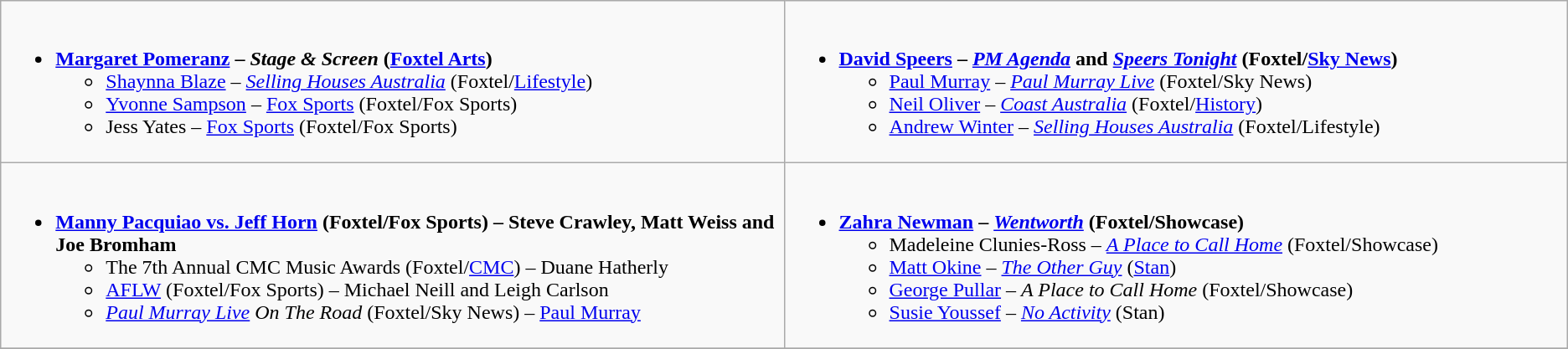<table class=wikitable style="width="300%">
<tr>
<td valign="top" width="50%"><br><ul><li><strong><a href='#'>Margaret Pomeranz</a> – <em>Stage & Screen</em> (<a href='#'>Foxtel Arts</a>)</strong><ul><li><a href='#'>Shaynna Blaze</a> – <em><a href='#'>Selling Houses Australia</a></em> (Foxtel/<a href='#'>Lifestyle</a>)</li><li><a href='#'>Yvonne Sampson</a> – <a href='#'>Fox Sports</a> (Foxtel/Fox Sports)</li><li>Jess Yates – <a href='#'>Fox Sports</a> (Foxtel/Fox Sports)</li></ul></li></ul></td>
<td valign="top" width="50%"><br><ul><li><strong><a href='#'>David Speers</a> – <em><a href='#'>PM Agenda</a></em> and <em><a href='#'>Speers Tonight</a></em> (Foxtel/<a href='#'>Sky News</a>)</strong><ul><li><a href='#'>Paul Murray</a> – <em><a href='#'>Paul Murray Live</a></em> (Foxtel/Sky News)</li><li><a href='#'>Neil Oliver</a> – <em><a href='#'>Coast Australia</a></em> (Foxtel/<a href='#'>History</a>)</li><li><a href='#'>Andrew Winter</a> – <em><a href='#'>Selling Houses Australia</a></em> (Foxtel/Lifestyle)</li></ul></li></ul></td>
</tr>
<tr>
<td valign="top" width="50%"><br><ul><li><strong><a href='#'>Manny Pacquiao vs. Jeff Horn</a> (Foxtel/Fox Sports) – Steve Crawley, Matt Weiss and Joe Bromham</strong><ul><li>The 7th Annual CMC Music Awards (Foxtel/<a href='#'>CMC</a>) – Duane Hatherly</li><li><a href='#'>AFLW</a> (Foxtel/Fox Sports) – Michael Neill and Leigh Carlson</li><li><em><a href='#'>Paul Murray Live</a> On The Road</em> (Foxtel/Sky News) – <a href='#'>Paul Murray</a></li></ul></li></ul></td>
<td valign="top" width="50%"><br><ul><li><strong><a href='#'>Zahra Newman</a> – <em><a href='#'>Wentworth</a></em> (Foxtel/Showcase)</strong><ul><li>Madeleine Clunies-Ross – <em><a href='#'>A Place to Call Home</a></em> (Foxtel/Showcase)</li><li><a href='#'>Matt Okine</a> – <em><a href='#'>The Other Guy</a></em> (<a href='#'>Stan</a>)</li><li><a href='#'>George Pullar</a> – <em>A Place to Call Home</em> (Foxtel/Showcase)</li><li><a href='#'>Susie Youssef</a> – <em><a href='#'>No Activity</a></em> (Stan)</li></ul></li></ul></td>
</tr>
<tr>
</tr>
</table>
